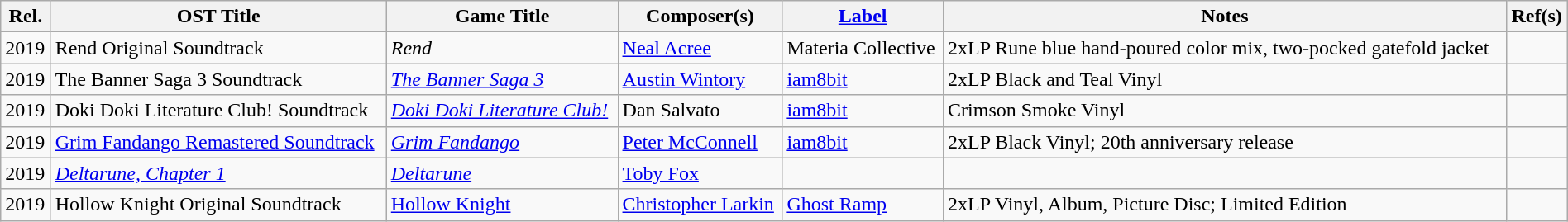<table class="wikitable sortable" width="100%">
<tr>
<th>Rel.</th>
<th>OST Title</th>
<th>Game Title</th>
<th>Composer(s)</th>
<th><a href='#'>Label</a></th>
<th>Notes</th>
<th>Ref(s)</th>
</tr>
<tr>
<td>2019</td>
<td>Rend Original Soundtrack</td>
<td><em>Rend</em></td>
<td><a href='#'>Neal Acree</a></td>
<td>Materia Collective</td>
<td>2xLP Rune blue hand-poured color mix, two-pocked gatefold jacket</td>
<td></td>
</tr>
<tr>
<td>2019</td>
<td>The Banner Saga 3 Soundtrack</td>
<td><em><a href='#'>The Banner Saga 3</a></em></td>
<td><a href='#'>Austin Wintory</a></td>
<td><a href='#'>iam8bit</a></td>
<td>2xLP Black and Teal Vinyl</td>
<td></td>
</tr>
<tr>
<td>2019</td>
<td>Doki Doki Literature Club! Soundtrack</td>
<td><em><a href='#'>Doki Doki Literature Club!</a></em></td>
<td>Dan Salvato</td>
<td><a href='#'>iam8bit</a></td>
<td>Crimson Smoke Vinyl</td>
<td></td>
</tr>
<tr>
<td>2019</td>
<td><a href='#'>Grim Fandango Remastered Soundtrack</a></td>
<td><em><a href='#'>Grim Fandango</a></em></td>
<td><a href='#'>Peter McConnell</a></td>
<td><a href='#'>iam8bit</a></td>
<td>2xLP Black Vinyl; 20th anniversary release</td>
<td></td>
</tr>
<tr>
<td>2019</td>
<td><em><a href='#'>Deltarune, Chapter 1</a></em></td>
<td><em><a href='#'>Deltarune</a></em></td>
<td><a href='#'>Toby Fox</a></td>
<td></td>
<td></td>
<td></td>
</tr>
<tr>
<td>2019</td>
<td>Hollow Knight Original Soundtrack</td>
<td><a href='#'>Hollow Knight</a></td>
<td><a href='#'>Christopher Larkin</a></td>
<td><a href='#'>Ghost Ramp</a></td>
<td>2xLP Vinyl, Album, Picture Disc; Limited Edition</td>
<td><br></td>
</tr>
</table>
